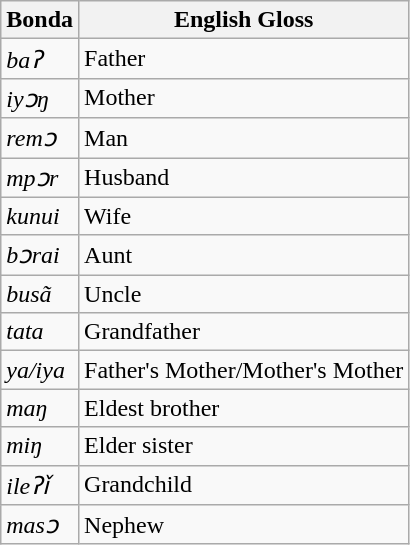<table class="wikitable mw-collapsible">
<tr>
<th>Bonda</th>
<th>English Gloss</th>
</tr>
<tr>
<td><em>baʔ</em></td>
<td>Father</td>
</tr>
<tr>
<td><em>iyɔŋ</em></td>
<td>Mother</td>
</tr>
<tr>
<td><em>remɔ</em></td>
<td>Man</td>
</tr>
<tr>
<td><em>mpɔr</em></td>
<td>Husband</td>
</tr>
<tr>
<td><em>kunui</em></td>
<td>Wife</td>
</tr>
<tr>
<td><em>bɔrai</em></td>
<td>Aunt</td>
</tr>
<tr>
<td><em>busã</em></td>
<td>Uncle</td>
</tr>
<tr>
<td><em>tata</em></td>
<td>Grandfather</td>
</tr>
<tr>
<td><em>ya/iya</em></td>
<td>Father's Mother/Mother's Mother</td>
</tr>
<tr>
<td><em>maŋ</em></td>
<td>Eldest brother</td>
</tr>
<tr>
<td><em>miŋ</em></td>
<td>Elder sister</td>
</tr>
<tr>
<td><em>ileʔǐ</em></td>
<td>Grandchild</td>
</tr>
<tr>
<td><em>masɔ</em></td>
<td>Nephew</td>
</tr>
</table>
